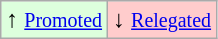<table class="wikitable" align="center">
<tr>
<td style="background:#ddffdd">↑ <small><a href='#'>Promoted</a></small></td>
<td style="background:#ffcccc">↓ <small><a href='#'>Relegated</a></small></td>
</tr>
</table>
